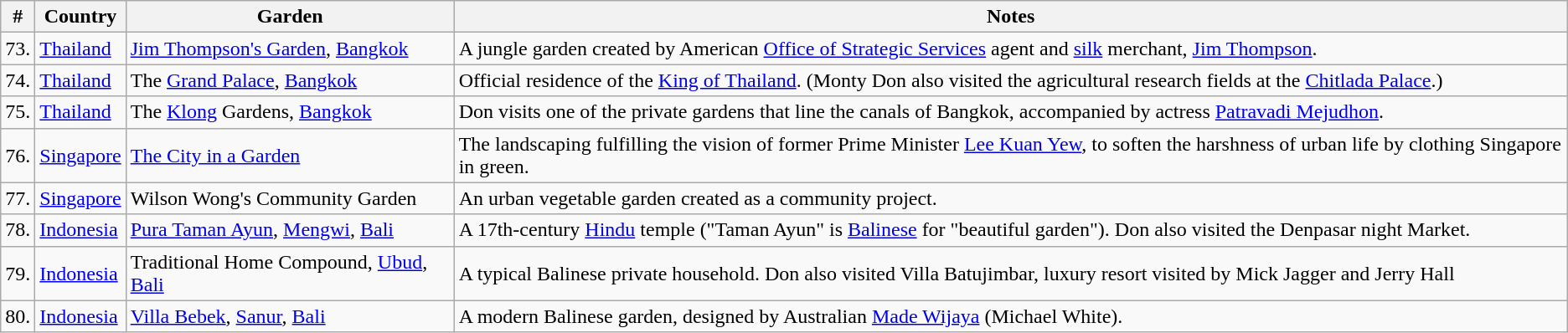<table class="wikitable">
<tr>
<th>#</th>
<th>Country</th>
<th>Garden</th>
<th>Notes</th>
</tr>
<tr>
<td>73.</td>
<td> <a href='#'>Thailand</a></td>
<td><a href='#'>Jim Thompson's Garden</a>, <a href='#'>Bangkok</a></td>
<td>A jungle garden created by American <a href='#'>Office of Strategic Services</a> agent and <a href='#'>silk</a> merchant, <a href='#'>Jim Thompson</a>.  </td>
</tr>
<tr>
<td>74.</td>
<td> <a href='#'>Thailand</a></td>
<td>The <a href='#'>Grand Palace</a>, <a href='#'>Bangkok</a></td>
<td>Official residence of the <a href='#'>King of Thailand</a>.   (Monty Don also visited the agricultural research fields at the <a href='#'>Chitlada Palace</a>.)</td>
</tr>
<tr>
<td>75.</td>
<td> <a href='#'>Thailand</a></td>
<td>The <a href='#'>Klong</a> Gardens, <a href='#'>Bangkok</a></td>
<td>Don visits one of the private gardens that line the canals of Bangkok, accompanied by actress <a href='#'>Patravadi Mejudhon</a>.</td>
</tr>
<tr>
<td>76.</td>
<td> <a href='#'>Singapore</a></td>
<td><a href='#'>The City in a Garden</a></td>
<td>The landscaping fulfilling the vision of former Prime Minister <a href='#'>Lee Kuan Yew</a>, to soften the harshness of urban life by clothing Singapore in green. </td>
</tr>
<tr>
<td>77.</td>
<td> <a href='#'>Singapore</a></td>
<td>Wilson Wong's Community Garden</td>
<td>An urban vegetable garden created as a community project.</td>
</tr>
<tr>
<td>78.</td>
<td> <a href='#'>Indonesia</a></td>
<td><a href='#'>Pura Taman Ayun</a>, <a href='#'>Mengwi</a>, <a href='#'>Bali</a></td>
<td>A 17th-century <a href='#'>Hindu</a> temple ("Taman Ayun" is <a href='#'>Balinese</a> for "beautiful garden"). Don also visited the Denpasar night Market.</td>
</tr>
<tr>
<td>79.</td>
<td> <a href='#'>Indonesia</a></td>
<td>Traditional Home Compound, <a href='#'>Ubud</a>, <a href='#'>Bali</a></td>
<td>A typical Balinese private household. Don also visited Villa Batujimbar, luxury resort visited by Mick Jagger and Jerry Hall</td>
</tr>
<tr>
<td>80.</td>
<td> <a href='#'>Indonesia</a></td>
<td><a href='#'>Villa Bebek</a>, <a href='#'>Sanur</a>, <a href='#'>Bali</a></td>
<td>A modern Balinese garden, designed by Australian <a href='#'>Made Wijaya</a> (Michael White). </td>
</tr>
</table>
